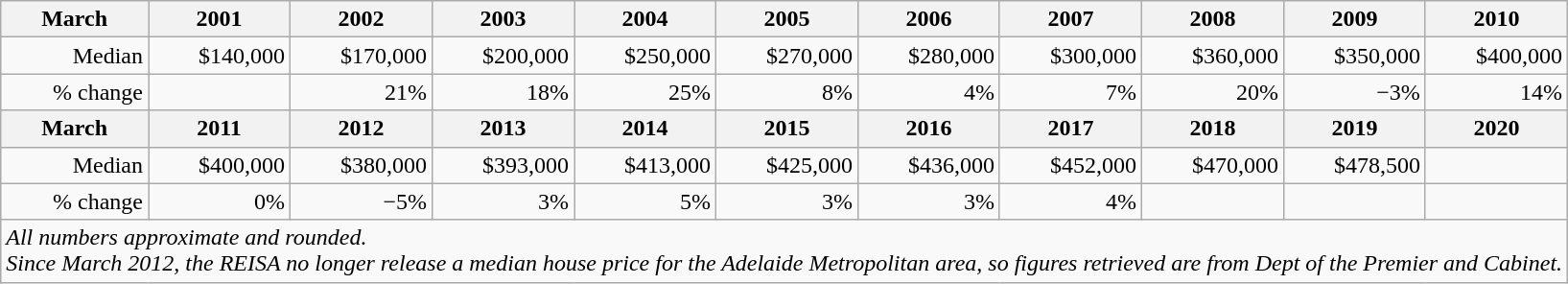<table class=wikitable>
<tr align=right>
<th>March</th>
<th>2001</th>
<th>2002</th>
<th>2003</th>
<th>2004</th>
<th>2005</th>
<th>2006</th>
<th>2007</th>
<th>2008</th>
<th>2009</th>
<th>2010</th>
</tr>
<tr align=right>
<td>Median</td>
<td>$140,000</td>
<td>$170,000</td>
<td>$200,000</td>
<td>$250,000</td>
<td>$270,000</td>
<td>$280,000</td>
<td>$300,000</td>
<td>$360,000</td>
<td>$350,000</td>
<td>$400,000</td>
</tr>
<tr align=right>
<td>% change</td>
<td></td>
<td>21%</td>
<td>18%</td>
<td>25%</td>
<td>8%</td>
<td>4%</td>
<td>7%</td>
<td>20%</td>
<td>−3%</td>
<td>14%</td>
</tr>
<tr align=right>
<th>March</th>
<th>2011</th>
<th>2012</th>
<th>2013</th>
<th>2014</th>
<th>2015</th>
<th>2016</th>
<th>2017</th>
<th>2018</th>
<th>2019</th>
<th>2020</th>
</tr>
<tr align=right>
<td>Median</td>
<td>$400,000</td>
<td>$380,000</td>
<td>$393,000</td>
<td>$413,000</td>
<td>$425,000</td>
<td>$436,000</td>
<td>$452,000</td>
<td>$470,000</td>
<td>$478,500</td>
<td></td>
</tr>
<tr align=right>
<td>% change</td>
<td>0%</td>
<td>−5%</td>
<td>3%</td>
<td>5%</td>
<td>3%</td>
<td>3%</td>
<td>4%</td>
<td></td>
<td></td>
<td></td>
</tr>
<tr>
<td colspan=11><em>All numbers approximate and rounded.<br>Since March 2012, the REISA no longer release a median house price for the Adelaide Metropolitan area, so figures retrieved are from Dept of the Premier and Cabinet.</em></td>
</tr>
</table>
